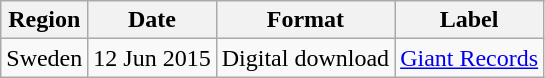<table class="wikitable plainrowheaders">
<tr>
<th>Region</th>
<th>Date</th>
<th>Format</th>
<th>Label</th>
</tr>
<tr>
<td>Sweden</td>
<td>12 Jun 2015</td>
<td>Digital download</td>
<td><a href='#'>Giant Records</a></td>
</tr>
</table>
